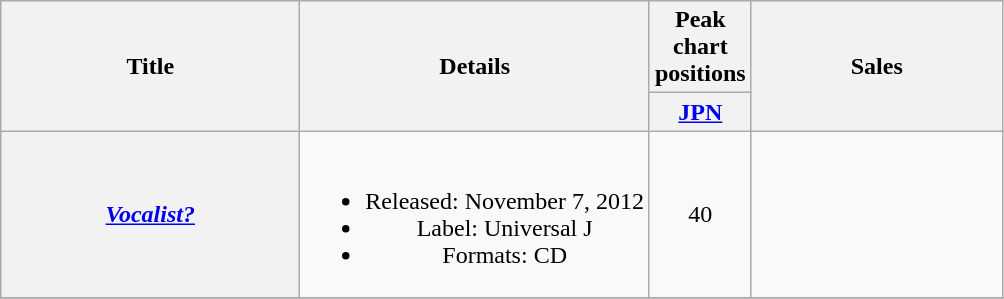<table class="wikitable plainrowheaders" style="text-align:center;">
<tr>
<th rowspan="2" style="width:12em;">Title</th>
<th rowspan="2">Details</th>
<th colspan="1">Peak chart positions</th>
<th rowspan="2" style="width:10em;">Sales</th>
</tr>
<tr>
<th width="30"><a href='#'>JPN</a></th>
</tr>
<tr>
<th scope="row"><em><a href='#'>Vocalist?</a></em></th>
<td><br><ul><li>Released: November 7, 2012</li><li>Label: Universal J</li><li>Formats: CD</li></ul></td>
<td>40</td>
<td></td>
</tr>
<tr>
</tr>
</table>
